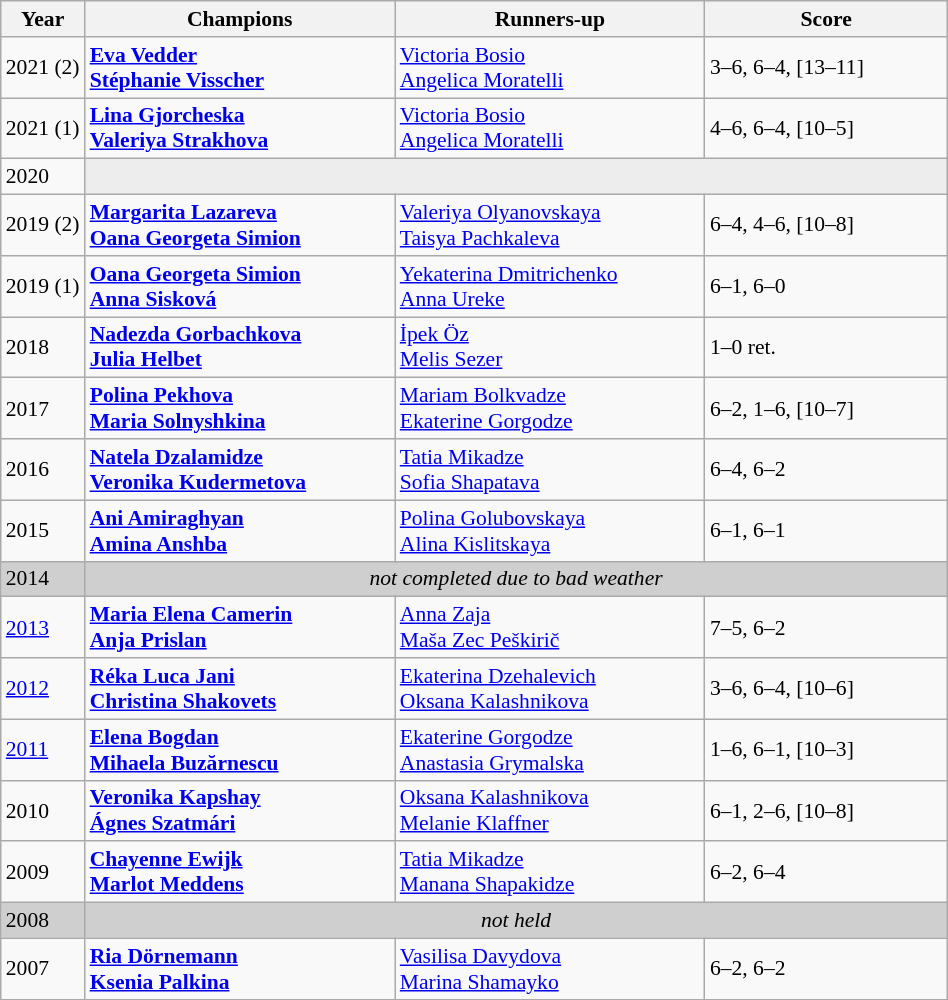<table class="wikitable" style="font-size:90%">
<tr>
<th>Year</th>
<th width="200">Champions</th>
<th width="200">Runners-up</th>
<th width="155">Score</th>
</tr>
<tr>
<td>2021 (2)</td>
<td> <strong><a href='#'>Eva Vedder</a></strong> <br>  <strong><a href='#'>Stéphanie Visscher</a></strong></td>
<td> <a href='#'>Victoria Bosio</a> <br>  <a href='#'>Angelica Moratelli</a></td>
<td>3–6, 6–4, [13–11]</td>
</tr>
<tr>
<td>2021 (1)</td>
<td> <strong><a href='#'>Lina Gjorcheska</a></strong> <br>  <strong><a href='#'>Valeriya Strakhova</a></strong></td>
<td> <a href='#'>Victoria Bosio</a> <br>  <a href='#'>Angelica Moratelli</a></td>
<td>4–6, 6–4, [10–5]</td>
</tr>
<tr>
<td>2020</td>
<td colspan=3 bgcolor="#ededed"></td>
</tr>
<tr>
<td>2019 (2)</td>
<td> <strong><a href='#'>Margarita Lazareva</a></strong> <br>  <strong><a href='#'>Oana Georgeta Simion</a></strong></td>
<td> <a href='#'>Valeriya Olyanovskaya</a> <br>  <a href='#'>Taisya Pachkaleva</a></td>
<td>6–4, 4–6, [10–8]</td>
</tr>
<tr>
<td>2019 (1)</td>
<td> <strong><a href='#'>Oana Georgeta Simion</a></strong> <br>  <strong><a href='#'>Anna Sisková</a></strong></td>
<td> <a href='#'>Yekaterina Dmitrichenko</a> <br>  <a href='#'>Anna Ureke</a></td>
<td>6–1, 6–0</td>
</tr>
<tr>
<td>2018</td>
<td> <strong><a href='#'>Nadezda Gorbachkova</a></strong> <br>  <strong><a href='#'>Julia Helbet</a></strong></td>
<td> <a href='#'>İpek Öz</a> <br>  <a href='#'>Melis Sezer</a></td>
<td>1–0 ret.</td>
</tr>
<tr>
<td>2017</td>
<td> <strong><a href='#'>Polina Pekhova</a></strong> <br>  <strong><a href='#'>Maria Solnyshkina</a></strong></td>
<td> <a href='#'>Mariam Bolkvadze</a> <br>  <a href='#'>Ekaterine Gorgodze</a></td>
<td>6–2, 1–6, [10–7]</td>
</tr>
<tr>
<td>2016</td>
<td> <strong><a href='#'>Natela Dzalamidze</a></strong> <br>  <strong><a href='#'>Veronika Kudermetova</a></strong></td>
<td> <a href='#'>Tatia Mikadze</a> <br>  <a href='#'>Sofia Shapatava</a></td>
<td>6–4, 6–2</td>
</tr>
<tr>
<td>2015</td>
<td> <strong><a href='#'>Ani Amiraghyan</a></strong> <br>  <strong><a href='#'>Amina Anshba</a></strong></td>
<td> <a href='#'>Polina Golubovskaya</a> <br>  <a href='#'>Alina Kislitskaya</a></td>
<td>6–1, 6–1</td>
</tr>
<tr>
<td style="background:#cfcfcf">2014</td>
<td colspan=4 align=center style="background:#cfcfcf"><em>not completed due to bad weather</em></td>
</tr>
<tr>
<td><a href='#'>2013</a></td>
<td> <strong><a href='#'>Maria Elena Camerin</a></strong> <br>  <strong><a href='#'>Anja Prislan</a></strong></td>
<td> <a href='#'>Anna Zaja</a> <br>  <a href='#'>Maša Zec Peškirič</a></td>
<td>7–5, 6–2</td>
</tr>
<tr>
<td><a href='#'>2012</a></td>
<td> <strong><a href='#'>Réka Luca Jani</a></strong> <br>  <strong><a href='#'>Christina Shakovets</a></strong></td>
<td> <a href='#'>Ekaterina Dzehalevich</a> <br>  <a href='#'>Oksana Kalashnikova</a></td>
<td>3–6, 6–4, [10–6]</td>
</tr>
<tr>
<td><a href='#'>2011</a></td>
<td> <strong><a href='#'>Elena Bogdan</a></strong> <br>  <strong><a href='#'>Mihaela Buzărnescu</a></strong></td>
<td> <a href='#'>Ekaterine Gorgodze</a> <br>  <a href='#'>Anastasia Grymalska</a></td>
<td>1–6, 6–1, [10–3]</td>
</tr>
<tr>
<td>2010</td>
<td> <strong><a href='#'>Veronika Kapshay</a></strong> <br>  <strong><a href='#'>Ágnes Szatmári</a></strong></td>
<td> <a href='#'>Oksana Kalashnikova</a> <br>  <a href='#'>Melanie Klaffner</a></td>
<td>6–1, 2–6, [10–8]</td>
</tr>
<tr>
<td>2009</td>
<td> <strong><a href='#'>Chayenne Ewijk</a></strong> <br>  <strong><a href='#'>Marlot Meddens</a></strong></td>
<td> <a href='#'>Tatia Mikadze</a> <br>  <a href='#'>Manana Shapakidze</a></td>
<td>6–2, 6–4</td>
</tr>
<tr>
<td style="background:#cfcfcf">2008</td>
<td colspan=4 align=center style="background:#cfcfcf"><em>not held</em></td>
</tr>
<tr>
<td>2007</td>
<td> <strong><a href='#'>Ria Dörnemann</a></strong> <br>  <strong><a href='#'>Ksenia Palkina</a></strong></td>
<td> <a href='#'>Vasilisa Davydova</a> <br>  <a href='#'>Marina Shamayko</a></td>
<td>6–2, 6–2</td>
</tr>
</table>
